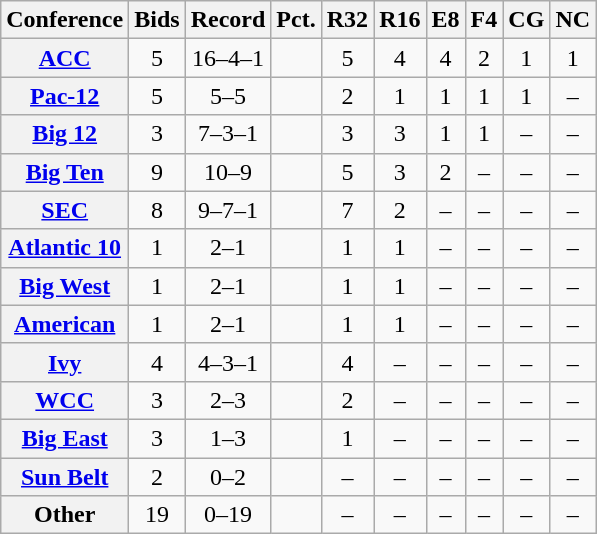<table class="wikitable sortable plainrowheaders" style="text-align:center;">
<tr>
<th scope="col">Conference</th>
<th scope="col" data-sort-type="number">Bids</th>
<th scope="col">Record</th>
<th scope="col" data-sort-type="number">Pct.</th>
<th scope="col" data-sort-type="number">R32</th>
<th scope="col" data-sort-type="number">R16</th>
<th scope="col" data-sort-type="number">E8</th>
<th scope="col" data-sort-type="number">F4</th>
<th scope="col" data-sort-type="number">CG</th>
<th scope="col" data-sort-type="number">NC</th>
</tr>
<tr>
<th scope="row"><a href='#'>ACC</a></th>
<td>5</td>
<td>16–4–1</td>
<td></td>
<td data-sort-value="5">5</td>
<td data-sort-value="4">4</td>
<td data-sort-value="-4">4</td>
<td data-sort-value="-1">2</td>
<td data-sort-value="-1">1</td>
<td data-sort-value="-1">1</td>
</tr>
<tr>
<th scope="row"><a href='#'>Pac-12</a></th>
<td>5</td>
<td>5–5</td>
<td></td>
<td data-sort-value="2">2</td>
<td data-sort-value="-1">1</td>
<td data-sort-value="-1">1</td>
<td data-sort-value="-1">1</td>
<td data-sort-value="-1">1</td>
<td data-sort-value="-1">–</td>
</tr>
<tr>
<th scope="row"><a href='#'>Big 12</a></th>
<td>3</td>
<td>7–3–1</td>
<td></td>
<td data-sort-value="3">3</td>
<td data-sort-value="3">3</td>
<td data-sort-value="-1">1</td>
<td data-sort-value="-1">1</td>
<td data-sort-value="-1">–</td>
<td data-sort-value="-1">–</td>
</tr>
<tr>
<th scope="row"><a href='#'>Big Ten</a></th>
<td>9</td>
<td>10–9</td>
<td></td>
<td data-sort-value="5">5</td>
<td data-sort-value="3">3</td>
<td data-sort-value="-1">2</td>
<td data-sort-value="-1">–</td>
<td data-sort-value="-1">–</td>
<td data-sort-value="-1">–</td>
</tr>
<tr>
<th scope="row"><a href='#'>SEC</a></th>
<td>8</td>
<td>9–7–1</td>
<td></td>
<td data-sort-value="7">7</td>
<td data-sort-value="2">2</td>
<td data-sort-value="-1">–</td>
<td data-sort-value="-1">–</td>
<td data-sort-value="-1">–</td>
<td data-sort-value="-1">–</td>
</tr>
<tr>
<th scope="row"><a href='#'>Atlantic 10</a></th>
<td>1</td>
<td>2–1</td>
<td></td>
<td data-sort-value="1">1</td>
<td data-sort-value="1">1</td>
<td data-sort-value="-1">–</td>
<td data-sort-value="-1">–</td>
<td data-sort-value="-1">–</td>
<td data-sort-value="-1">–</td>
</tr>
<tr>
<th scope="row"><a href='#'>Big West</a></th>
<td>1</td>
<td>2–1</td>
<td></td>
<td data-sort-value="1">1</td>
<td data-sort-value="1">1</td>
<td data-sort-value="-1">–</td>
<td data-sort-value="-1">–</td>
<td data-sort-value="-1">–</td>
<td data-sort-value="-1">–</td>
</tr>
<tr>
<th scope="row"><a href='#'>American</a></th>
<td>1</td>
<td>2–1</td>
<td></td>
<td data-sort-value="1">1</td>
<td data-sort-value="1">1</td>
<td data-sort-value="-1">–</td>
<td data-sort-value="-1">–</td>
<td data-sort-value="-1">–</td>
<td data-sort-value="-1">–</td>
</tr>
<tr>
<th scope="row"><a href='#'>Ivy</a></th>
<td>4</td>
<td>4–3–1</td>
<td></td>
<td data-sort-value="4">4</td>
<td data-sort-value="-1">–</td>
<td data-sort-value="-1">–</td>
<td data-sort-value="-1">–</td>
<td data-sort-value="-1">–</td>
<td data-sort-value="-1">–</td>
</tr>
<tr>
<th scope="row"><a href='#'>WCC</a></th>
<td>3</td>
<td>2–3</td>
<td></td>
<td data-sort-value="2">2</td>
<td data-sort-value="-1">–</td>
<td data-sort-value="-1">–</td>
<td data-sort-value="-1">–</td>
<td data-sort-value="-1">–</td>
<td data-sort-value="-1">–</td>
</tr>
<tr>
<th scope="row"><a href='#'>Big East</a></th>
<td>3</td>
<td>1–3</td>
<td></td>
<td data-sort-value="1">1</td>
<td data-sort-value="-1">–</td>
<td data-sort-value="-1">–</td>
<td data-sort-value="-1">–</td>
<td data-sort-value="-1">–</td>
<td data-sort-value="-1">–</td>
</tr>
<tr>
<th scope="row"><a href='#'>Sun Belt</a></th>
<td>2</td>
<td>0–2</td>
<td></td>
<td data-sort-value="-1">–</td>
<td data-sort-value="-1">–</td>
<td data-sort-value="-1">–</td>
<td data-sort-value="-1">–</td>
<td data-sort-value="-1">–</td>
<td data-sort-value="-1">–</td>
</tr>
<tr>
<th scope="row">Other</th>
<td>19</td>
<td>0–19</td>
<td></td>
<td data-sort-value="-1">–</td>
<td data-sort-value="-1">–</td>
<td data-sort-value="-1">–</td>
<td data-sort-value="-1">–</td>
<td data-sort-value="-1">–</td>
<td data-sort-value="-1">–</td>
</tr>
</table>
